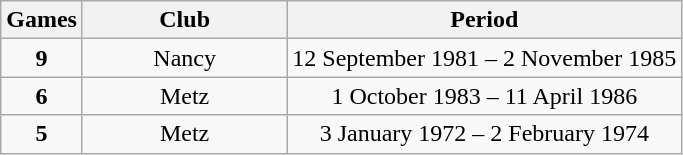<table class="wikitable sortable" style="text-align:center;">
<tr>
<th>Games</th>
<th style="width:30%;">Club</th>
<th>Period</th>
</tr>
<tr>
<td><strong>9</strong></td>
<td>Nancy</td>
<td>12 September 1981 – 2 November 1985</td>
</tr>
<tr>
<td><strong>6</strong></td>
<td>Metz</td>
<td>1 October 1983 – 11 April 1986</td>
</tr>
<tr>
<td><strong>5</strong></td>
<td>Metz</td>
<td>3 January 1972 – 2 February 1974</td>
</tr>
</table>
